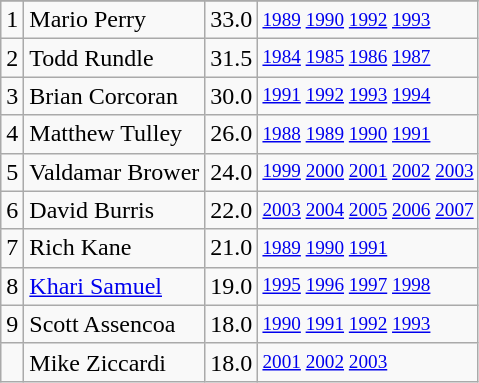<table class="wikitable">
<tr>
</tr>
<tr>
<td>1</td>
<td>Mario Perry</td>
<td>33.0</td>
<td style="font-size:80%;"><a href='#'>1989</a> <a href='#'>1990</a> <a href='#'>1992</a> <a href='#'>1993</a></td>
</tr>
<tr>
<td>2</td>
<td>Todd Rundle</td>
<td>31.5</td>
<td style="font-size:80%;"><a href='#'>1984</a> <a href='#'>1985</a> <a href='#'>1986</a> <a href='#'>1987</a></td>
</tr>
<tr>
<td>3</td>
<td>Brian Corcoran</td>
<td>30.0</td>
<td style="font-size:80%;"><a href='#'>1991</a> <a href='#'>1992</a> <a href='#'>1993</a> <a href='#'>1994</a></td>
</tr>
<tr>
<td>4</td>
<td>Matthew Tulley</td>
<td>26.0</td>
<td style="font-size:80%;"><a href='#'>1988</a> <a href='#'>1989</a> <a href='#'>1990</a> <a href='#'>1991</a></td>
</tr>
<tr>
<td>5</td>
<td>Valdamar Brower</td>
<td>24.0</td>
<td style="font-size:80%;"><a href='#'>1999</a> <a href='#'>2000</a> <a href='#'>2001</a> <a href='#'>2002</a> <a href='#'>2003</a></td>
</tr>
<tr>
<td>6</td>
<td>David Burris</td>
<td>22.0</td>
<td style="font-size:80%;"><a href='#'>2003</a> <a href='#'>2004</a> <a href='#'>2005</a> <a href='#'>2006</a> <a href='#'>2007</a></td>
</tr>
<tr>
<td>7</td>
<td>Rich Kane</td>
<td>21.0</td>
<td style="font-size:80%;"><a href='#'>1989</a> <a href='#'>1990</a> <a href='#'>1991</a></td>
</tr>
<tr>
<td>8</td>
<td><a href='#'>Khari Samuel</a></td>
<td>19.0</td>
<td style="font-size:80%;"><a href='#'>1995</a> <a href='#'>1996</a> <a href='#'>1997</a> <a href='#'>1998</a></td>
</tr>
<tr>
<td>9</td>
<td>Scott Assencoa</td>
<td>18.0</td>
<td style="font-size:80%;"><a href='#'>1990</a> <a href='#'>1991</a> <a href='#'>1992</a> <a href='#'>1993</a></td>
</tr>
<tr>
<td></td>
<td>Mike Ziccardi</td>
<td>18.0</td>
<td style="font-size:80%;"><a href='#'>2001</a> <a href='#'>2002</a> <a href='#'>2003</a></td>
</tr>
</table>
